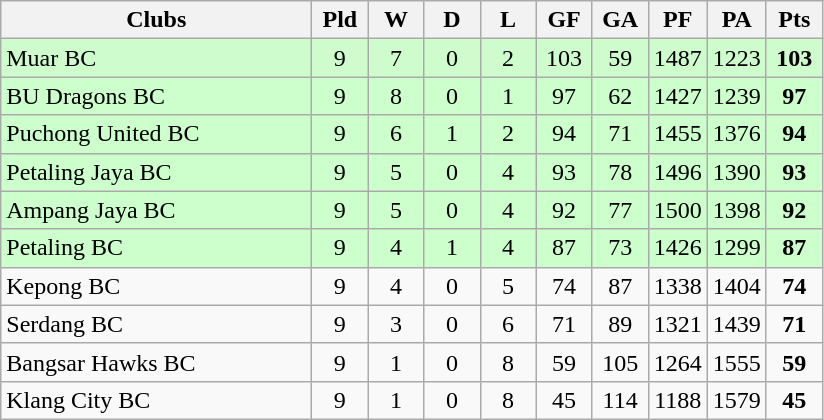<table class=wikitable style="text-align:center">
<tr>
<th width=200>Clubs</th>
<th width=30>Pld</th>
<th width=30>W</th>
<th width=30>D</th>
<th width=30>L</th>
<th width=30>GF</th>
<th width=30>GA</th>
<th width=30>PF</th>
<th width=30>PA</th>
<th width=30>Pts</th>
</tr>
<tr bgcolor=cffccc>
<td style="text-align:left"> Muar BC</td>
<td>9</td>
<td>7</td>
<td>0</td>
<td>2</td>
<td>103</td>
<td>59</td>
<td>1487</td>
<td>1223</td>
<td><strong>103</strong></td>
</tr>
<tr bgcolor=ccffcc>
<td style="text-align:left"> BU Dragons BC</td>
<td>9</td>
<td>8</td>
<td>0</td>
<td>1</td>
<td>97</td>
<td>62</td>
<td>1427</td>
<td>1239</td>
<td><strong>97</strong></td>
</tr>
<tr bgcolor=ccffcc>
<td style="text-align:left"> Puchong United BC</td>
<td>9</td>
<td>6</td>
<td>1</td>
<td>2</td>
<td>94</td>
<td>71</td>
<td>1455</td>
<td>1376</td>
<td><strong>94</strong></td>
</tr>
<tr bgcolor=ccffcc>
<td style="text-align:left"> Petaling Jaya BC</td>
<td>9</td>
<td>5</td>
<td>0</td>
<td>4</td>
<td>93</td>
<td>78</td>
<td>1496</td>
<td>1390</td>
<td><strong>93</strong></td>
</tr>
<tr bgcolor=ccffcc>
<td style="text-align:left"> Ampang Jaya BC</td>
<td>9</td>
<td>5</td>
<td>0</td>
<td>4</td>
<td>92</td>
<td>77</td>
<td>1500</td>
<td>1398</td>
<td><strong>92</strong></td>
</tr>
<tr bgcolor=ccffcc>
<td style="text-align:left"> Petaling BC</td>
<td>9</td>
<td>4</td>
<td>1</td>
<td>4</td>
<td>87</td>
<td>73</td>
<td>1426</td>
<td>1299</td>
<td><strong>87</strong></td>
</tr>
<tr bgcolor=>
<td style="text-align:left"> Kepong BC</td>
<td>9</td>
<td>4</td>
<td>0</td>
<td>5</td>
<td>74</td>
<td>87</td>
<td>1338</td>
<td>1404</td>
<td><strong>74</strong></td>
</tr>
<tr bgcolor=>
<td style="text-align:left"> Serdang BC</td>
<td>9</td>
<td>3</td>
<td>0</td>
<td>6</td>
<td>71</td>
<td>89</td>
<td>1321</td>
<td>1439</td>
<td><strong>71</strong></td>
</tr>
<tr bgcolor=>
<td style="text-align:left"> Bangsar Hawks BC</td>
<td>9</td>
<td>1</td>
<td>0</td>
<td>8</td>
<td>59</td>
<td>105</td>
<td>1264</td>
<td>1555</td>
<td><strong>59</strong></td>
</tr>
<tr bgcolor=>
<td style="text-align:left"> Klang City BC</td>
<td>9</td>
<td>1</td>
<td>0</td>
<td>8</td>
<td>45</td>
<td>114</td>
<td>1188</td>
<td>1579</td>
<td><strong>45</strong></td>
</tr>
</table>
